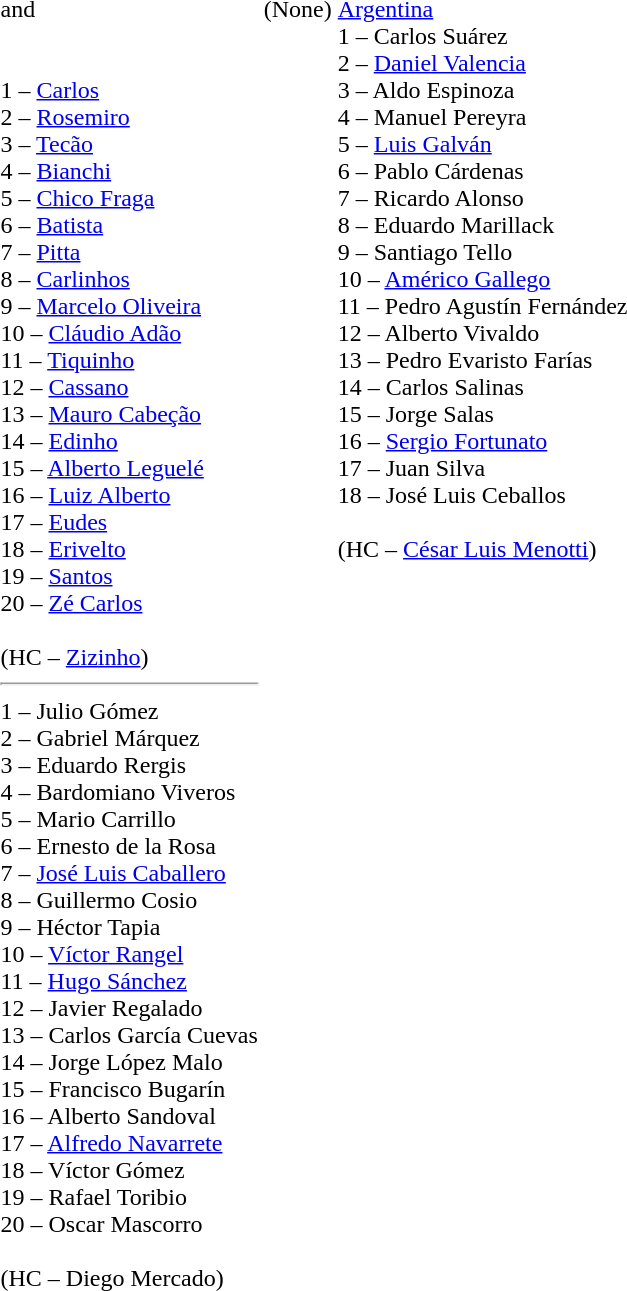<table>
<tr>
<td></td>
<td valign=top> and <br><br><br>
1 – <a href='#'>Carlos</a><br>
2 – <a href='#'>Rosemiro</a><br>
3 – <a href='#'>Tecão</a><br>
4 – <a href='#'>Bianchi</a><br>
5 – <a href='#'>Chico Fraga</a><br>
6 – <a href='#'>Batista</a><br>
7 – <a href='#'>Pitta</a><br>
8 – <a href='#'>Carlinhos</a><br>
9 – <a href='#'>Marcelo Oliveira</a><br>
10 – <a href='#'>Cláudio Adão</a><br>
11 – <a href='#'>Tiquinho</a><br>
12 – <a href='#'>Cassano</a><br>
13 – <a href='#'>Mauro Cabeção</a><br>
14 – <a href='#'>Edinho</a><br>
15 – <a href='#'>Alberto Leguelé</a><br>
16 – <a href='#'>Luiz Alberto</a><br>
17 – <a href='#'>Eudes</a><br>
18 – <a href='#'>Erivelto</a><br>
19 – <a href='#'>Santos</a><br>
20 – <a href='#'>Zé Carlos</a><br><br>
(HC – <a href='#'>Zizinho</a>)
<hr>
1 – Julio Gómez <br> 
2 – Gabriel Márquez <br> 
3 – Eduardo Rergis <br> 
4 – Bardomiano Viveros <br> 
5 – Mario Carrillo <br> 
6 – Ernesto de la Rosa <br> 
7 – <a href='#'>José Luis Caballero</a> <br> 
8 – Guillermo Cosio <br> 
9 – Héctor Tapia <br> 
10 – <a href='#'>Víctor Rangel</a> <br> 
11 – <a href='#'>Hugo Sánchez</a> <br>
12 – Javier Regalado <br>
13 – Carlos García Cuevas <br>
14 – Jorge López Malo <br> 
15 – Francisco Bugarín <br> 
16 – Alberto Sandoval <br> 
17 – <a href='#'>Alfredo Navarrete</a> <br> 
18 – Víctor Gómez <br> 
19 – Rafael Toribio <br> 
20 – Oscar Mascorro<br><br>
(HC – Diego Mercado)</td>
<td valign=top>(None)</td>
<td valign=top> <a href='#'>Argentina</a><br>1 – Carlos Suárez <br> 
2 – <a href='#'>Daniel Valencia</a> <br> 
3 – Aldo Espinoza <br> 
4 – Manuel Pereyra <br> 
5 – <a href='#'>Luis Galván</a> <br> 
6 – Pablo Cárdenas <br> 
7 – Ricardo Alonso <br> 
8 – Eduardo Marillack <br>
9 – Santiago Tello <br> 
10 – <a href='#'>Américo Gallego</a> <br> 
11 – Pedro Agustín Fernández<br> 
12 – Alberto Vivaldo <br> 
13 – Pedro Evaristo Farías<br> 
14 – Carlos Salinas<br> 
15 – Jorge Salas<br>
16 – <a href='#'>Sergio Fortunato</a><br> 
17 – Juan Silva<br> 
18 – José Luis Ceballos<br><br>
(HC – <a href='#'>César Luis Menotti</a>)</td>
</tr>
</table>
